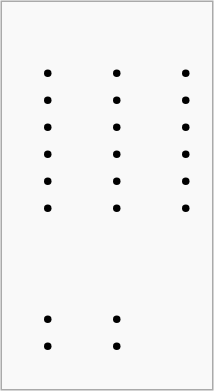<table style="margin: 1em 1em 1em 0; background: #f9f9f9; outline: 1px #aaa solid;" cellpadding="2">
<tr>
<td><br><ul><li></li><li></li><li></li><li></li><li></li><li></li></ul></td>
<td><br><ul><li></li><li></li><li></li><li></li><li></li><li></li></ul></td>
<td><br><ul><li></li><li></li><li></li><li></li><li></li><li></li></ul></td>
</tr>
<tr>
<td><br><ul><li></li><li></li></ul></td>
<td><br><ul><li></li><li></li></ul></td>
<td></td>
</tr>
</table>
